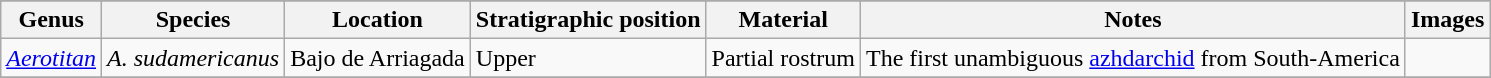<table class="wikitable" align="center">
<tr>
</tr>
<tr>
<th>Genus</th>
<th>Species</th>
<th>Location</th>
<th>Stratigraphic position</th>
<th>Material</th>
<th>Notes</th>
<th>Images</th>
</tr>
<tr>
<td><em><a href='#'>Aerotitan</a></em></td>
<td><em>A. sudamericanus</em></td>
<td>Bajo de Arriagada</td>
<td>Upper</td>
<td>Partial rostrum</td>
<td>The first unambiguous <a href='#'>azhdarchid</a> from South-America</td>
<td></td>
</tr>
<tr>
</tr>
</table>
